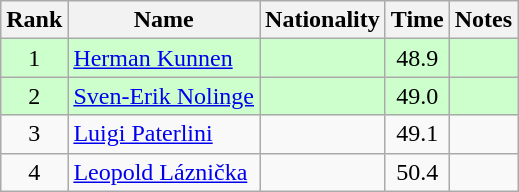<table class="wikitable sortable" style="text-align:center">
<tr>
<th>Rank</th>
<th>Name</th>
<th>Nationality</th>
<th>Time</th>
<th>Notes</th>
</tr>
<tr bgcolor=ccffcc>
<td>1</td>
<td align=left><a href='#'>Herman Kunnen</a></td>
<td align=left></td>
<td>48.9</td>
<td></td>
</tr>
<tr bgcolor=ccffcc>
<td>2</td>
<td align=left><a href='#'>Sven-Erik Nolinge</a></td>
<td align=left></td>
<td>49.0</td>
<td></td>
</tr>
<tr>
<td>3</td>
<td align=left><a href='#'>Luigi Paterlini</a></td>
<td align=left></td>
<td>49.1</td>
<td></td>
</tr>
<tr>
<td>4</td>
<td align=left><a href='#'>Leopold Láznička</a></td>
<td align=left></td>
<td>50.4</td>
<td></td>
</tr>
</table>
